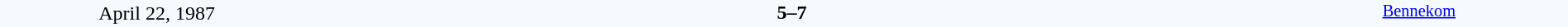<table style="width: 100%; background:#F5FAFF;" cellspacing="0">
<tr>
<td align=center rowspan=3 width=20%>April 22, 1987<br></td>
</tr>
<tr>
<td width=24% align=right></td>
<td align=center width=13%><strong>5–7</strong></td>
<td width=24%></td>
<td style=font-size:85% rowspan=3 valign=top align=center><a href='#'>Bennekom</a></td>
</tr>
<tr style=font-size:85%>
<td align=right></td>
<td align=center></td>
<td></td>
</tr>
</table>
